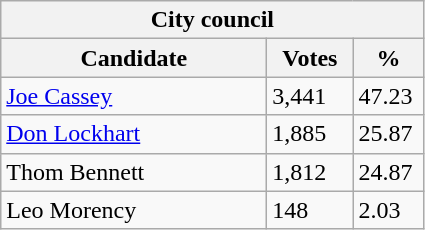<table class="wikitable">
<tr>
<th colspan="3">City council</th>
</tr>
<tr>
<th style="width: 170px">Candidate</th>
<th style="width: 50px">Votes</th>
<th style="width: 40px">%</th>
</tr>
<tr>
<td><a href='#'>Joe Cassey</a></td>
<td>3,441</td>
<td>47.23</td>
</tr>
<tr>
<td><a href='#'>Don Lockhart</a></td>
<td>1,885</td>
<td>25.87</td>
</tr>
<tr>
<td>Thom Bennett</td>
<td>1,812</td>
<td>24.87</td>
</tr>
<tr>
<td>Leo Morency</td>
<td>148</td>
<td>2.03</td>
</tr>
</table>
